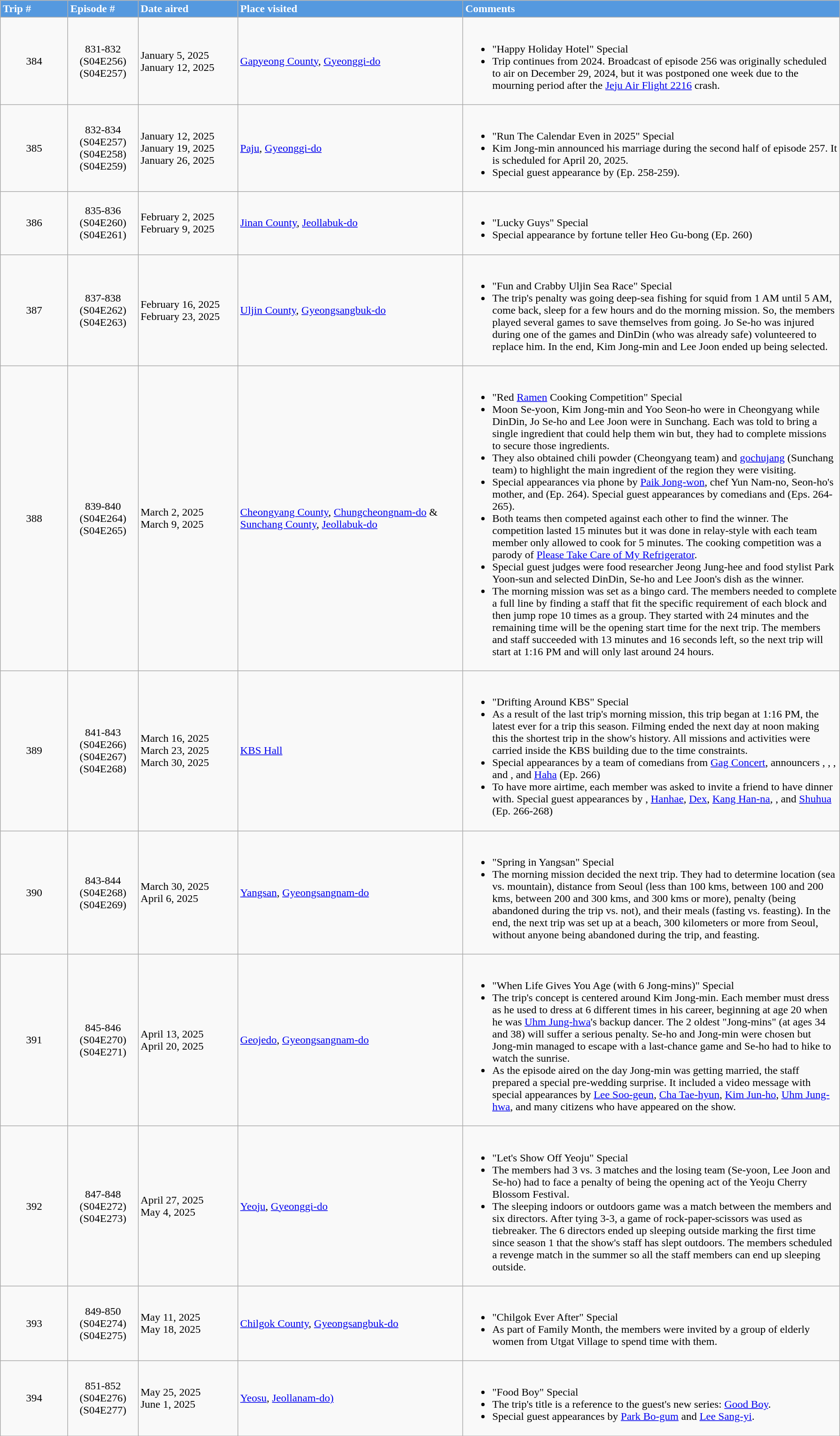<table class="wikitable">
<tr>
<th style="text-align:left; background:#5599df; color:#fff; width:100px;">Trip #</th>
<th style="text-align:left; background:#5599df; color:#fff; width:100px;">Episode #</th>
<th style="text-align:left; background:#5599df; color:#fff; width:150px;">Date aired</th>
<th style="text-align:left; background:#5599df; color:#fff; width:350px;">Place visited</th>
<th style="text-align:left; background:#5599df; color:#fff; width:600px;">Comments</th>
</tr>
<tr>
<td style="text-align:center;">384</td>
<td style="text-align:center;">831-832<br>(S04E256)<br>(S04E257)</td>
<td align="left">January 5, 2025<br>January 12, 2025</td>
<td align="left"><a href='#'>Gapyeong County</a>, <a href='#'>Gyeonggi-do</a></td>
<td align="left"><br><ul><li>"Happy Holiday Hotel" Special</li><li>Trip continues from 2024. Broadcast of episode 256 was originally scheduled to air on December 29, 2024, but it was postponed one week due to the mourning period after the <a href='#'>Jeju Air Flight 2216</a> crash.</li></ul></td>
</tr>
<tr>
<td style="text-align:center;">385</td>
<td style="text-align:center;">832-834<br>(S04E257)<br>(S04E258)<br>(S04E259)</td>
<td align="left">January 12, 2025<br>January 19, 2025<br>January 26, 2025</td>
<td align="left"><a href='#'>Paju</a>, <a href='#'>Gyeonggi-do</a></td>
<td align="left"><br><ul><li>"Run The Calendar Even in 2025" Special</li><li>Kim Jong-min announced his marriage during the second half of episode 257. It is scheduled for April 20, 2025.</li><li>Special guest appearance by  (Ep. 258-259).</li></ul></td>
</tr>
<tr>
<td style="text-align:center;">386</td>
<td style="text-align:center;">835-836<br>(S04E260)<br>(S04E261)</td>
<td align="left">February 2, 2025<br>February 9, 2025</td>
<td align="left"><a href='#'>Jinan County</a>, <a href='#'>Jeollabuk-do</a></td>
<td align="left"><br><ul><li>"Lucky Guys" Special</li><li>Special appearance by fortune teller Heo Gu-bong (Ep. 260)</li></ul></td>
</tr>
<tr>
<td style="text-align:center;">387</td>
<td style="text-align:center;">837-838<br>(S04E262)<br>(S04E263)</td>
<td align="left">February 16, 2025<br>February 23, 2025</td>
<td align="left"><a href='#'>Uljin County</a>, <a href='#'>Gyeongsangbuk-do</a></td>
<td align="left"><br><ul><li>"Fun and Crabby Uljin Sea Race" Special</li><li>The trip's penalty was going deep-sea fishing for squid from 1 AM until 5 AM, come back, sleep for a few hours and do the morning mission. So, the members played several games to save themselves from going. Jo Se-ho was injured during one of the games and DinDin (who was already safe) volunteered to replace him. In the end, Kim Jong-min and Lee Joon ended up being selected.</li></ul></td>
</tr>
<tr>
<td style="text-align:center;">388</td>
<td style="text-align:center;">839-840<br>(S04E264)<br>(S04E265)</td>
<td align="left">March 2, 2025<br>March 9, 2025</td>
<td align="left"><a href='#'>Cheongyang County</a>, <a href='#'>Chungcheongnam-do</a> & <a href='#'>Sunchang County</a>, <a href='#'>Jeollabuk-do</a></td>
<td align="left"><br><ul><li>"Red <a href='#'>Ramen</a> Cooking Competition" Special</li><li>Moon Se-yoon, Kim Jong-min and Yoo Seon-ho were in Cheongyang while DinDin, Jo Se-ho and Lee Joon were in Sunchang. Each was told to bring a single ingredient that could help them win but, they had to complete missions to secure those ingredients.</li><li>They also obtained chili powder (Cheongyang team) and <a href='#'>gochujang</a> (Sunchang team) to highlight the main ingredient of the region they were visiting.</li><li>Special appearances via phone by <a href='#'>Paik Jong-won</a>, chef Yun Nam-no, Seon-ho's mother, and  (Ep. 264). Special guest appearances by comedians  and  (Eps. 264-265).</li><li>Both teams then competed against each other to find the winner. The competition lasted 15 minutes but it was done in relay-style with each team member only allowed to cook for 5 minutes. The cooking competition was a parody of <a href='#'>Please Take Care of My Refrigerator</a>.</li><li>Special guest judges were food researcher Jeong Jung-hee and food stylist Park Yoon-sun and selected DinDin, Se-ho and Lee Joon's dish as the winner.</li><li>The morning mission was set as a bingo card. The members needed to complete a full line by finding a staff that fit the specific requirement of each block and then jump rope 10 times as a group. They started with 24 minutes and the remaining time will be the opening start time for the next trip. The members and staff succeeded with 13 minutes and 16 seconds left, so the next trip will start at 1:16 PM and will only last around 24 hours.</li></ul></td>
</tr>
<tr>
<td style="text-align:center;">389</td>
<td style="text-align:center;">841-843<br>(S04E266)<br>(S04E267)<br>(S04E268)</td>
<td align="left">March 16, 2025<br>March 23, 2025<br>March 30, 2025</td>
<td align="left"><a href='#'>KBS Hall</a></td>
<td align="left"><br><ul><li>"Drifting Around KBS" Special</li><li>As a result of the last trip's morning mission, this trip began at 1:16 PM, the latest ever for a trip this season. Filming ended the next day at noon making this the shortest trip in the show's history. All missions and activities were carried inside the KBS building due to the time constraints.</li><li>Special appearances by a team of comedians from <a href='#'>Gag Concert</a>, announcers , , , and , and <a href='#'>Haha</a> (Ep. 266)</li><li>To have more airtime, each member was asked to invite a friend to have dinner with. Special guest appearances by , <a href='#'>Hanhae</a>, <a href='#'>Dex</a>, <a href='#'>Kang Han-na</a>, , and <a href='#'>Shuhua</a> (Ep. 266-268)</li></ul></td>
</tr>
<tr>
<td style="text-align:center;">390</td>
<td style="text-align:center;">843-844<br>(S04E268)<br>(S04E269)</td>
<td align="left">March 30, 2025<br>April 6, 2025</td>
<td align="left"><a href='#'>Yangsan</a>, <a href='#'>Gyeongsangnam-do</a></td>
<td align="left"><br><ul><li>"Spring in Yangsan" Special</li><li>The morning mission decided the next trip. They had to determine location (sea vs. mountain), distance from Seoul (less than 100 kms, between 100 and 200 kms, between 200 and 300 kms, and 300 kms or more), penalty (being abandoned during the trip vs. not), and their meals (fasting vs. feasting). In the end, the next trip was set up at a beach, 300 kilometers or more from Seoul, without anyone being abandoned during the trip, and feasting.</li></ul></td>
</tr>
<tr>
<td style="text-align:center;">391</td>
<td style="text-align:center;">845-846<br>(S04E270)<br>(S04E271)</td>
<td align="left">April 13, 2025<br>April 20, 2025</td>
<td align="left"><a href='#'>Geojedo</a>, <a href='#'>Gyeongsangnam-do</a></td>
<td align="left"><br><ul><li>"When Life Gives You Age (with 6 Jong-mins)" Special</li><li>The trip's concept is centered around Kim Jong-min. Each member must dress as he used to dress at 6 different times in his career, beginning at age 20 when he was <a href='#'>Uhm Jung-hwa</a>'s backup dancer. The 2 oldest "Jong-mins" (at ages 34 and 38) will suffer a serious penalty. Se-ho and Jong-min were chosen but Jong-min managed to escape with a last-chance game and Se-ho had to hike to watch the sunrise.</li><li>As the episode aired on the day Jong-min was getting married, the staff prepared a special pre-wedding surprise. It included a video message with special appearances by <a href='#'>Lee Soo-geun</a>, <a href='#'>Cha Tae-hyun</a>, <a href='#'>Kim Jun-ho</a>, <a href='#'>Uhm Jung-hwa</a>, and many citizens who have appeared on the show.</li></ul></td>
</tr>
<tr>
<td style="text-align:center;">392</td>
<td style="text-align:center;">847-848<br>(S04E272)<br>(S04E273)</td>
<td align="left">April 27, 2025<br>May 4, 2025</td>
<td align="left"><a href='#'>Yeoju</a>, <a href='#'>Gyeonggi-do</a></td>
<td align="left"><br><ul><li>"Let's Show Off Yeoju" Special</li><li>The members had 3 vs. 3 matches and the losing team (Se-yoon, Lee Joon and Se-ho) had to face a penalty of being the opening act of the Yeoju Cherry Blossom Festival.</li><li>The sleeping indoors or outdoors game was a match between the members and six directors. After tying 3-3, a game of rock-paper-scissors was used as tiebreaker. The 6 directors ended up sleeping outside marking the first time since season 1 that the show's staff has slept outdoors. The members scheduled a revenge match in the summer so all the staff members can end up sleeping outside.</li></ul></td>
</tr>
<tr>
<td style="text-align:center;">393</td>
<td style="text-align:center;">849-850<br>(S04E274)<br>(S04E275)</td>
<td align="left">May 11, 2025<br>May 18, 2025</td>
<td align="left"><a href='#'>Chilgok County</a>, <a href='#'>Gyeongsangbuk-do</a></td>
<td align="left"><br><ul><li>"Chilgok Ever After" Special</li><li>As part of Family Month, the members were invited by a group of elderly women from Utgat Village to spend time with them.</li></ul></td>
</tr>
<tr>
<td style="text-align:center;">394</td>
<td style="text-align:center;">851-852<br>(S04E276)<br>(S04E277)</td>
<td align="left">May 25, 2025<br>June 1, 2025</td>
<td align="left"><a href='#'>Yeosu</a>, <a href='#'>Jeollanam-do)</a></td>
<td align="left"><br><ul><li>"Food Boy" Special</li><li>The trip's title is a reference to the guest's new series: <a href='#'>Good Boy</a>.</li><li>Special guest appearances by <a href='#'>Park Bo-gum</a> and <a href='#'>Lee Sang-yi</a>.</li></ul></td>
</tr>
<tr>
</tr>
</table>
